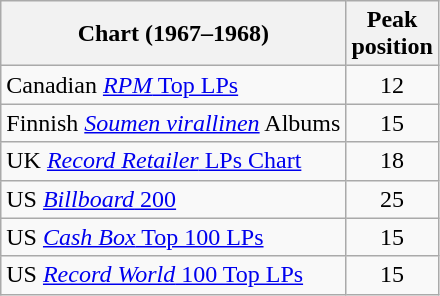<table class="wikitable sortable" style="text-align:center;">
<tr>
<th scope="col">Chart (1967–1968)</th>
<th scope="col">Peak<br>position</th>
</tr>
<tr>
<td align="left">Canadian <a href='#'><em>RPM</em> Top LPs</a></td>
<td>12</td>
</tr>
<tr>
<td align="left">Finnish <em><a href='#'>Soumen virallinen</a></em> Albums</td>
<td align="center">15</td>
</tr>
<tr>
<td align="left">UK <a href='#'><em>Record Retailer</em> LPs Chart</a></td>
<td>18</td>
</tr>
<tr>
<td align="left">US <a href='#'><em>Billboard</em> 200</a></td>
<td>25</td>
</tr>
<tr>
<td align="left">US <a href='#'><em>Cash Box</em> Top 100 LPs</a></td>
<td>15</td>
</tr>
<tr>
<td align="left">US <a href='#'><em>Record World</em> 100 Top LPs</a></td>
<td>15</td>
</tr>
</table>
